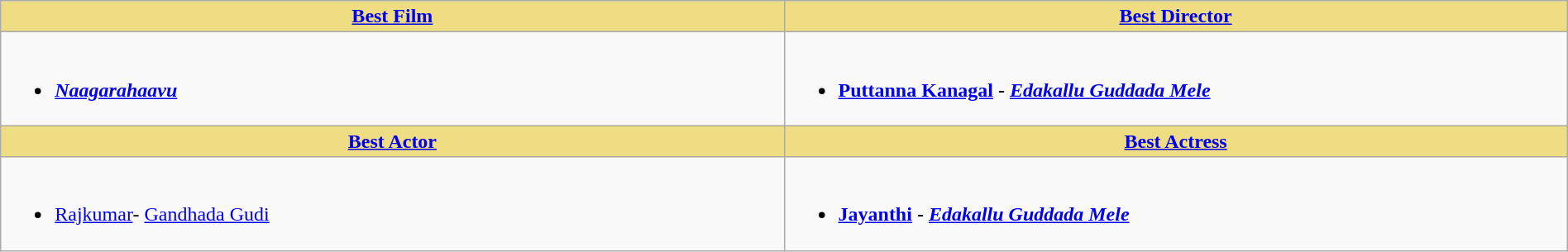<table class="wikitable" width=100% |>
<tr>
<th !  style="background:#eedd82; text-align:center; width:50%;"><a href='#'>Best Film</a></th>
<th !  style="background:#eedd82; text-align:center; width:50%;"><a href='#'>Best Director</a></th>
</tr>
<tr>
<td valign="top"><br><ul><li><strong><em><a href='#'>Naagarahaavu</a></em></strong></li></ul></td>
<td valign="top"><br><ul><li><strong><a href='#'>Puttanna Kanagal</a> -  <em><a href='#'>Edakallu Guddada Mele</a><strong><em></li></ul></td>
</tr>
<tr>
<th ! style="background:#eedd82; text-align:center;"><a href='#'>Best Actor</a></th>
<th ! style="background:#eedd82; text-align:center;"><a href='#'>Best Actress</a></th>
</tr>
<tr>
<td><br><ul><li></strong><a href='#'>Rajkumar</a>- </em><a href='#'>Gandhada Gudi</a></em></strong></li></ul></td>
<td><br><ul><li><strong><a href='#'>Jayanthi</a> - <em><a href='#'>Edakallu Guddada Mele</a><strong><em></li></ul></td>
</tr>
</table>
